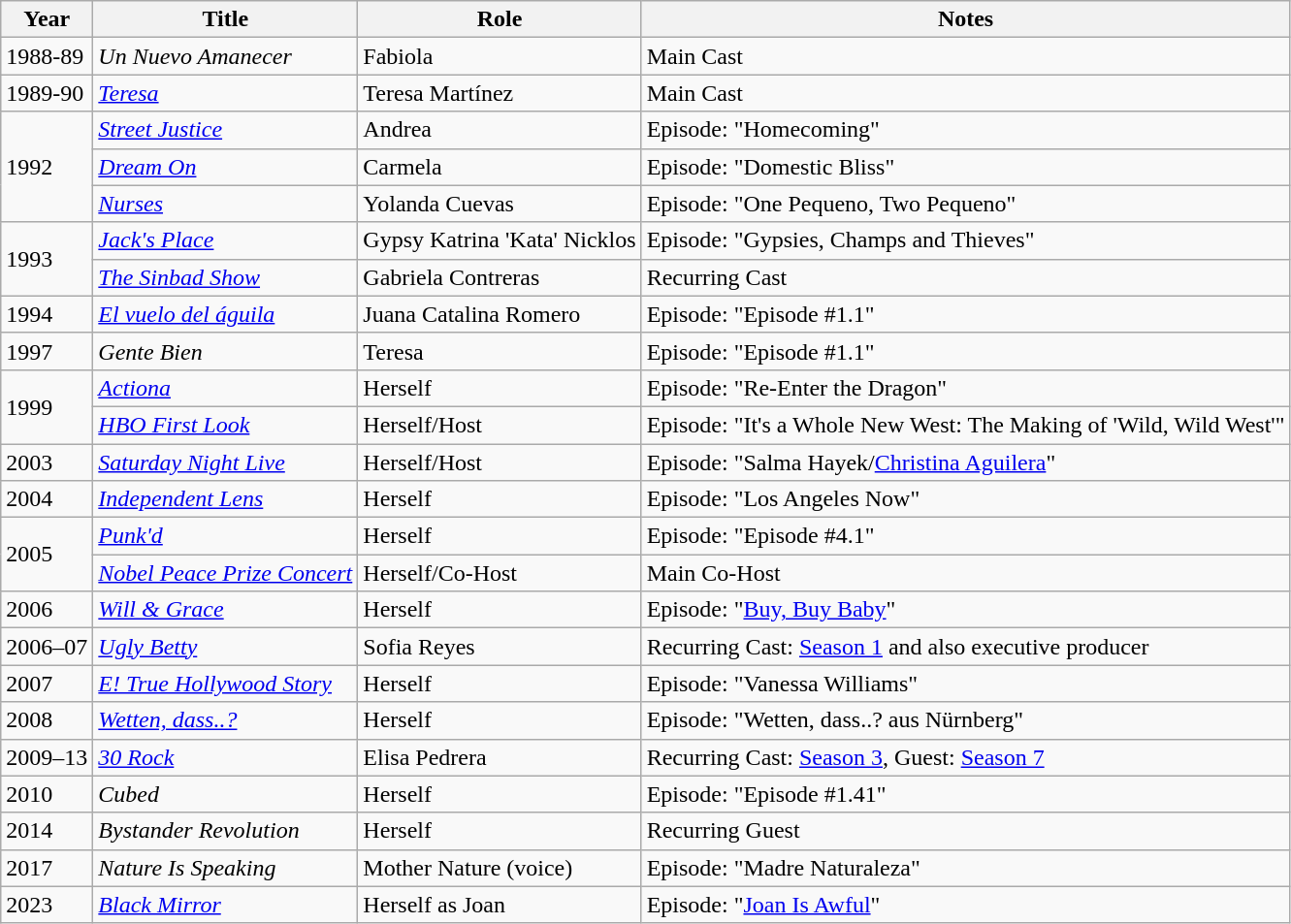<table class="wikitable plainrowheaders sortable" style="margin-right: 0;">
<tr>
<th>Year</th>
<th>Title</th>
<th>Role</th>
<th>Notes</th>
</tr>
<tr>
<td>1988-89</td>
<td><em>Un Nuevo Amanecer</em></td>
<td>Fabiola</td>
<td>Main Cast</td>
</tr>
<tr>
<td>1989-90</td>
<td><em><a href='#'>Teresa</a></em></td>
<td>Teresa Martínez</td>
<td>Main Cast</td>
</tr>
<tr>
<td rowspan="3">1992</td>
<td><em><a href='#'>Street Justice</a></em></td>
<td>Andrea</td>
<td>Episode: "Homecoming"</td>
</tr>
<tr>
<td><em><a href='#'>Dream On</a></em></td>
<td>Carmela</td>
<td>Episode: "Domestic Bliss"</td>
</tr>
<tr>
<td><em><a href='#'>Nurses</a></em></td>
<td>Yolanda Cuevas</td>
<td>Episode: "One Pequeno, Two Pequeno"</td>
</tr>
<tr>
<td rowspan="2">1993</td>
<td><em><a href='#'>Jack's Place</a></em></td>
<td>Gypsy Katrina 'Kata' Nicklos</td>
<td>Episode: "Gypsies, Champs and Thieves"</td>
</tr>
<tr>
<td><em><a href='#'>The Sinbad Show</a></em></td>
<td>Gabriela Contreras</td>
<td>Recurring Cast</td>
</tr>
<tr>
<td>1994</td>
<td><em><a href='#'>El vuelo del águila</a></em></td>
<td>Juana Catalina Romero</td>
<td>Episode: "Episode #1.1"</td>
</tr>
<tr>
<td>1997</td>
<td><em>Gente Bien</em></td>
<td>Teresa</td>
<td>Episode: "Episode #1.1"</td>
</tr>
<tr>
<td rowspan="2">1999</td>
<td><em><a href='#'>Actiona</a></em></td>
<td>Herself</td>
<td>Episode: "Re-Enter the Dragon"</td>
</tr>
<tr>
<td><em><a href='#'>HBO First Look</a></em></td>
<td>Herself/Host</td>
<td>Episode: "It's a Whole New West: The Making of 'Wild, Wild West'"</td>
</tr>
<tr>
<td>2003</td>
<td><em><a href='#'>Saturday Night Live</a></em></td>
<td>Herself/Host</td>
<td>Episode: "Salma Hayek/<a href='#'>Christina Aguilera</a>"</td>
</tr>
<tr>
<td>2004</td>
<td><em><a href='#'>Independent Lens</a></em></td>
<td>Herself</td>
<td>Episode: "Los Angeles Now"</td>
</tr>
<tr>
<td rowspan="2">2005</td>
<td><em><a href='#'>Punk'd</a></em></td>
<td>Herself</td>
<td>Episode: "Episode #4.1"</td>
</tr>
<tr>
<td><em><a href='#'>Nobel Peace Prize Concert</a></em></td>
<td>Herself/Co-Host</td>
<td>Main Co-Host</td>
</tr>
<tr>
<td>2006</td>
<td><em><a href='#'>Will & Grace</a></em></td>
<td>Herself</td>
<td>Episode: "<a href='#'>Buy, Buy Baby</a>"</td>
</tr>
<tr>
<td>2006–07</td>
<td><em><a href='#'>Ugly Betty</a></em></td>
<td>Sofia Reyes</td>
<td>Recurring Cast: <a href='#'>Season 1</a> and also executive producer</td>
</tr>
<tr>
<td>2007</td>
<td><em><a href='#'>E! True Hollywood Story</a></em></td>
<td>Herself</td>
<td>Episode: "Vanessa Williams"</td>
</tr>
<tr>
<td>2008</td>
<td><em><a href='#'>Wetten, dass..?</a></em></td>
<td>Herself</td>
<td>Episode: "Wetten, dass..? aus Nürnberg"</td>
</tr>
<tr>
<td>2009–13</td>
<td><em><a href='#'>30 Rock</a></em></td>
<td>Elisa Pedrera</td>
<td>Recurring Cast: <a href='#'>Season 3</a>, Guest: <a href='#'>Season 7</a></td>
</tr>
<tr>
<td>2010</td>
<td><em>Cubed</em></td>
<td>Herself</td>
<td>Episode: "Episode #1.41"</td>
</tr>
<tr>
<td>2014</td>
<td><em>Bystander Revolution</em></td>
<td>Herself</td>
<td>Recurring Guest</td>
</tr>
<tr>
<td>2017</td>
<td><em>Nature Is Speaking</em></td>
<td>Mother Nature (voice)</td>
<td>Episode: "Madre Naturaleza"</td>
</tr>
<tr>
<td>2023</td>
<td><em><a href='#'>Black Mirror</a></em></td>
<td>Herself as Joan</td>
<td>Episode: "<a href='#'>Joan Is Awful</a>"</td>
</tr>
</table>
